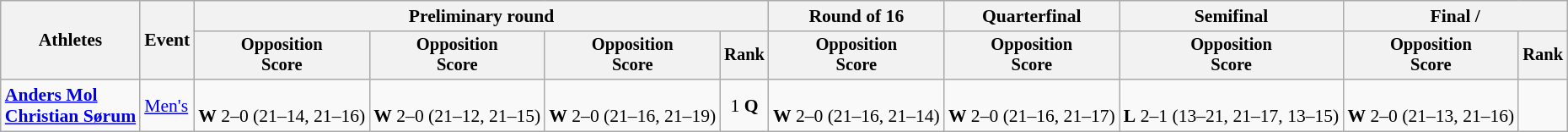<table class=wikitable style=font-size:90%;text-align:center>
<tr>
<th rowspan=2>Athletes</th>
<th rowspan=2>Event</th>
<th colspan=4>Preliminary round</th>
<th>Round of 16</th>
<th>Quarterfinal</th>
<th>Semifinal</th>
<th colspan=2>Final / </th>
</tr>
<tr style=font-size:95%>
<th>Opposition<br>Score</th>
<th>Opposition<br>Score</th>
<th>Opposition<br>Score</th>
<th>Rank</th>
<th>Opposition<br>Score</th>
<th>Opposition<br>Score</th>
<th>Opposition<br>Score</th>
<th>Opposition<br>Score</th>
<th>Rank</th>
</tr>
<tr>
<td align=left><strong><a href='#'>Anders Mol</a><br><a href='#'>Christian Sørum</a></strong></td>
<td align=left><a href='#'>Men's</a></td>
<td><br><strong>W</strong> 2–0 (21–14, 21–16)</td>
<td><br><strong>W</strong> 2–0 (21–12, 21–15)</td>
<td><br><strong>W</strong> 2–0 (21–16, 21–19)</td>
<td>1 <strong>Q</strong></td>
<td><br><strong>W</strong> 2–0 (21–16, 21–14)</td>
<td><br><strong>W</strong> 2–0 (21–16, 21–17)</td>
<td><br><strong>L</strong> 2–1 (13–21, 21–17, 13–15)</td>
<td><br><strong>W</strong> 2–0 (21–13, 21–16)</td>
<td></td>
</tr>
</table>
